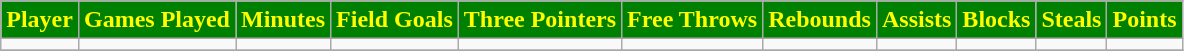<table class="wikitable" style="text-align:center">
<tr>
<th style=" background:green;color:yellow;">Player</th>
<th style=" background:green;color:yellow;">Games Played</th>
<th style=" background:green;color:yellow;">Minutes</th>
<th style=" background:green;color:yellow;">Field Goals</th>
<th style=" background:green;color:yellow;">Three Pointers</th>
<th style=" background:green;color:yellow;">Free Throws</th>
<th style=" background:green;color:yellow;">Rebounds</th>
<th style=" background:green;color:yellow;">Assists</th>
<th style=" background:green;color:yellow;">Blocks</th>
<th style=" background:green;color:yellow;">Steals</th>
<th style=" background:green;color:yellow;">Points</th>
</tr>
<tr>
<td></td>
<td></td>
<td></td>
<td></td>
<td></td>
<td></td>
<td></td>
<td></td>
<td></td>
<td></td>
<td></td>
</tr>
<tr>
</tr>
</table>
